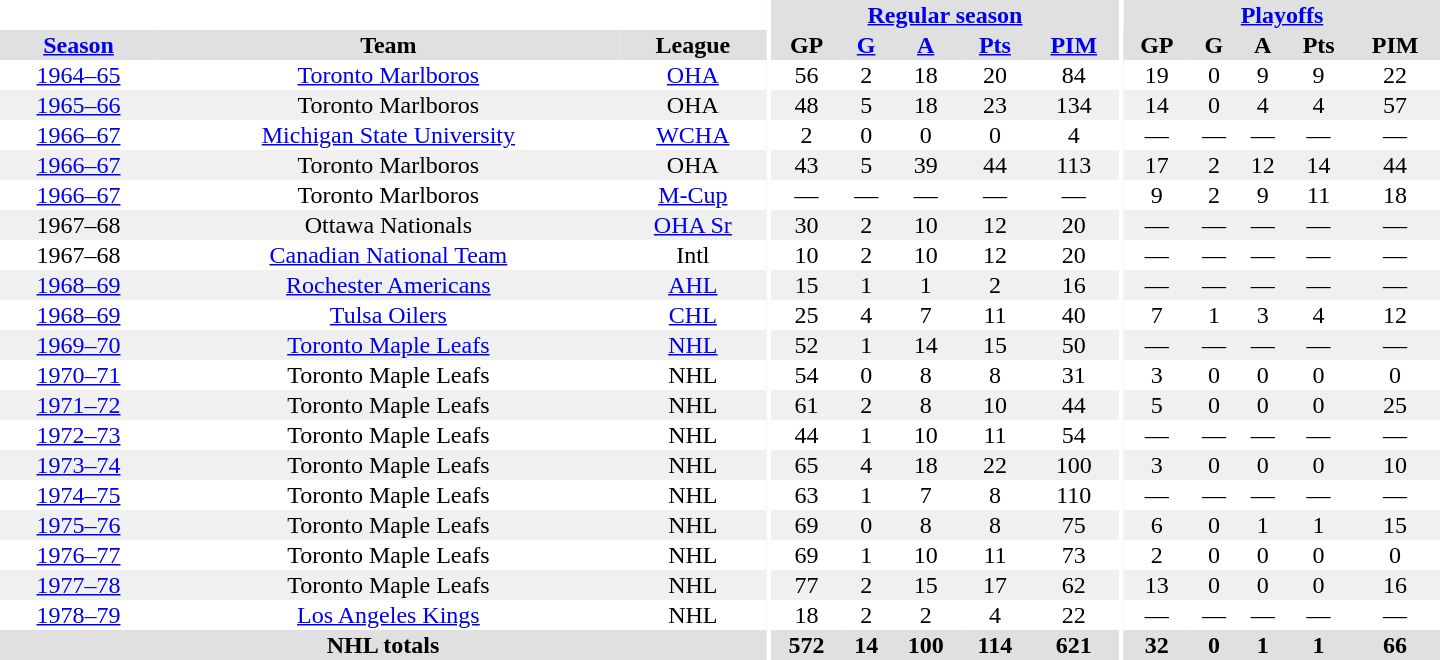<table border="0" cellpadding="1" cellspacing="0" style="text-align:center; width:60em">
<tr bgcolor="#e0e0e0">
<th colspan="3" bgcolor="#ffffff"></th>
<th rowspan="100" bgcolor="#ffffff"></th>
<th colspan="5"><a href='#'>Regular season</a></th>
<th rowspan="100" bgcolor="#ffffff"></th>
<th colspan="5"><a href='#'>Playoffs</a></th>
</tr>
<tr bgcolor="#e0e0e0">
<th><a href='#'>Season</a></th>
<th>Team</th>
<th>League</th>
<th>GP</th>
<th><a href='#'>G</a></th>
<th><a href='#'>A</a></th>
<th><a href='#'>Pts</a></th>
<th><a href='#'>PIM</a></th>
<th>GP</th>
<th>G</th>
<th>A</th>
<th>Pts</th>
<th>PIM</th>
</tr>
<tr>
<td><a href='#'>1964–65</a></td>
<td><a href='#'>Toronto Marlboros</a></td>
<td><a href='#'>OHA</a></td>
<td>56</td>
<td>2</td>
<td>18</td>
<td>20</td>
<td>84</td>
<td>19</td>
<td>0</td>
<td>9</td>
<td>9</td>
<td>22</td>
</tr>
<tr bgcolor="#f0f0f0">
<td><a href='#'>1965–66</a></td>
<td>Toronto Marlboros</td>
<td>OHA</td>
<td>48</td>
<td>5</td>
<td>18</td>
<td>23</td>
<td>134</td>
<td>14</td>
<td>0</td>
<td>4</td>
<td>4</td>
<td>57</td>
</tr>
<tr>
<td><a href='#'>1966–67</a></td>
<td><a href='#'>Michigan State University</a></td>
<td><a href='#'>WCHA</a></td>
<td>2</td>
<td>0</td>
<td>0</td>
<td>0</td>
<td>4</td>
<td>—</td>
<td>—</td>
<td>—</td>
<td>—</td>
<td>—</td>
</tr>
<tr bgcolor="#f0f0f0">
<td><a href='#'>1966–67</a></td>
<td>Toronto Marlboros</td>
<td>OHA</td>
<td>43</td>
<td>5</td>
<td>39</td>
<td>44</td>
<td>113</td>
<td>17</td>
<td>2</td>
<td>12</td>
<td>14</td>
<td>44</td>
</tr>
<tr>
<td><a href='#'>1966–67</a></td>
<td>Toronto Marlboros</td>
<td><a href='#'>M-Cup</a></td>
<td>—</td>
<td>—</td>
<td>—</td>
<td>—</td>
<td>—</td>
<td>9</td>
<td>2</td>
<td>9</td>
<td>11</td>
<td>18</td>
</tr>
<tr bgcolor="#f0f0f0">
<td>1967–68</td>
<td>Ottawa Nationals</td>
<td><a href='#'>OHA Sr</a></td>
<td>30</td>
<td>2</td>
<td>10</td>
<td>12</td>
<td>20</td>
<td>—</td>
<td>—</td>
<td>—</td>
<td>—</td>
<td>—</td>
</tr>
<tr>
<td>1967–68</td>
<td><a href='#'>Canadian National Team</a></td>
<td>Intl</td>
<td>10</td>
<td>2</td>
<td>10</td>
<td>12</td>
<td>20</td>
<td>—</td>
<td>—</td>
<td>—</td>
<td>—</td>
<td>—</td>
</tr>
<tr bgcolor="#f0f0f0">
<td><a href='#'>1968–69</a></td>
<td><a href='#'>Rochester Americans</a></td>
<td><a href='#'>AHL</a></td>
<td>15</td>
<td>1</td>
<td>1</td>
<td>2</td>
<td>16</td>
<td>—</td>
<td>—</td>
<td>—</td>
<td>—</td>
<td>—</td>
</tr>
<tr>
<td><a href='#'>1968–69</a></td>
<td><a href='#'>Tulsa Oilers</a></td>
<td><a href='#'>CHL</a></td>
<td>25</td>
<td>4</td>
<td>7</td>
<td>11</td>
<td>40</td>
<td>7</td>
<td>1</td>
<td>3</td>
<td>4</td>
<td>12</td>
</tr>
<tr bgcolor="#f0f0f0">
<td><a href='#'>1969–70</a></td>
<td><a href='#'>Toronto Maple Leafs</a></td>
<td><a href='#'>NHL</a></td>
<td>52</td>
<td>1</td>
<td>14</td>
<td>15</td>
<td>50</td>
<td>—</td>
<td>—</td>
<td>—</td>
<td>—</td>
<td>—</td>
</tr>
<tr>
<td><a href='#'>1970–71</a></td>
<td>Toronto Maple Leafs</td>
<td>NHL</td>
<td>54</td>
<td>0</td>
<td>8</td>
<td>8</td>
<td>31</td>
<td>3</td>
<td>0</td>
<td>0</td>
<td>0</td>
<td>0</td>
</tr>
<tr bgcolor="#f0f0f0">
<td><a href='#'>1971–72</a></td>
<td>Toronto Maple Leafs</td>
<td>NHL</td>
<td>61</td>
<td>2</td>
<td>8</td>
<td>10</td>
<td>44</td>
<td>5</td>
<td>0</td>
<td>0</td>
<td>0</td>
<td>25</td>
</tr>
<tr>
<td><a href='#'>1972–73</a></td>
<td>Toronto Maple Leafs</td>
<td>NHL</td>
<td>44</td>
<td>1</td>
<td>10</td>
<td>11</td>
<td>54</td>
<td>—</td>
<td>—</td>
<td>—</td>
<td>—</td>
<td>—</td>
</tr>
<tr bgcolor="#f0f0f0">
<td><a href='#'>1973–74</a></td>
<td>Toronto Maple Leafs</td>
<td>NHL</td>
<td>65</td>
<td>4</td>
<td>18</td>
<td>22</td>
<td>100</td>
<td>3</td>
<td>0</td>
<td>0</td>
<td>0</td>
<td>10</td>
</tr>
<tr>
<td><a href='#'>1974–75</a></td>
<td>Toronto Maple Leafs</td>
<td>NHL</td>
<td>63</td>
<td>1</td>
<td>7</td>
<td>8</td>
<td>110</td>
<td>—</td>
<td>—</td>
<td>—</td>
<td>—</td>
<td>—</td>
</tr>
<tr bgcolor="#f0f0f0">
<td><a href='#'>1975–76</a></td>
<td>Toronto Maple Leafs</td>
<td>NHL</td>
<td>69</td>
<td>0</td>
<td>8</td>
<td>8</td>
<td>75</td>
<td>6</td>
<td>0</td>
<td>1</td>
<td>1</td>
<td>15</td>
</tr>
<tr>
<td><a href='#'>1976–77</a></td>
<td>Toronto Maple Leafs</td>
<td>NHL</td>
<td>69</td>
<td>1</td>
<td>10</td>
<td>11</td>
<td>73</td>
<td>2</td>
<td>0</td>
<td>0</td>
<td>0</td>
<td>0</td>
</tr>
<tr bgcolor="#f0f0f0">
<td><a href='#'>1977–78</a></td>
<td>Toronto Maple Leafs</td>
<td>NHL</td>
<td>77</td>
<td>2</td>
<td>15</td>
<td>17</td>
<td>62</td>
<td>13</td>
<td>0</td>
<td>0</td>
<td>0</td>
<td>16</td>
</tr>
<tr>
<td><a href='#'>1978–79</a></td>
<td><a href='#'>Los Angeles Kings</a></td>
<td>NHL</td>
<td>18</td>
<td>2</td>
<td>2</td>
<td>4</td>
<td>22</td>
<td>—</td>
<td>—</td>
<td>—</td>
<td>—</td>
<td>—</td>
</tr>
<tr bgcolor="#e0e0e0">
<th colspan="3">NHL totals</th>
<th>572</th>
<th>14</th>
<th>100</th>
<th>114</th>
<th>621</th>
<th>32</th>
<th>0</th>
<th>1</th>
<th>1</th>
<th>66</th>
</tr>
</table>
